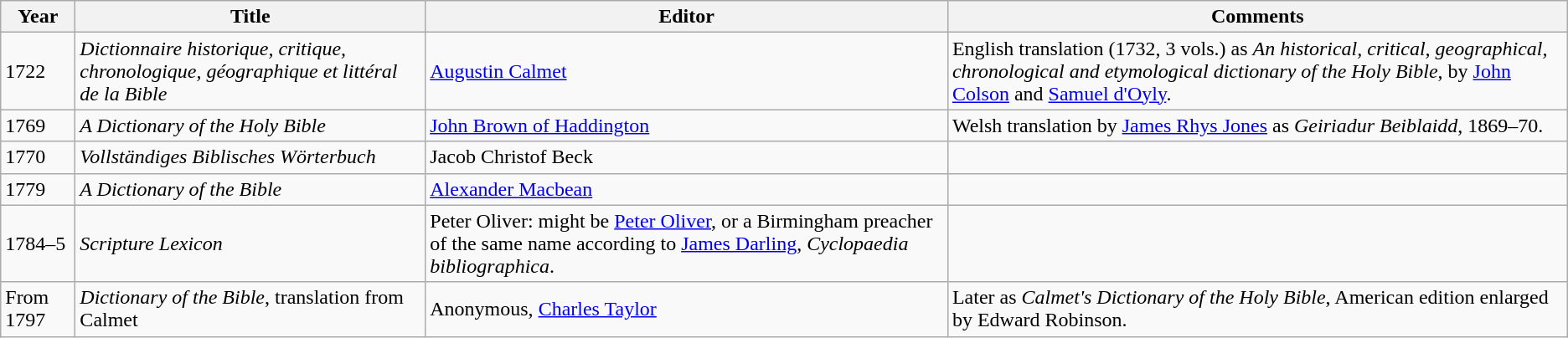<table class="wikitable">
<tr>
<th>Year</th>
<th>Title</th>
<th>Editor</th>
<th>Comments</th>
</tr>
<tr>
<td>1722</td>
<td><em>Dictionnaire historique, critique, chronologique, géographique et littéral de la Bible</em></td>
<td><a href='#'>Augustin Calmet</a></td>
<td>English translation (1732, 3 vols.) as <em>An historical, critical, geographical, chronological and etymological dictionary of the Holy Bible</em>, by <a href='#'>John Colson</a> and <a href='#'>Samuel d'Oyly</a>.</td>
</tr>
<tr>
<td>1769</td>
<td><em>A Dictionary of the Holy Bible</em></td>
<td><a href='#'>John Brown of Haddington</a></td>
<td>Welsh translation by <a href='#'>James Rhys Jones</a> as <em>Geiriadur Beiblaidd</em>, 1869–70.</td>
</tr>
<tr>
<td>1770</td>
<td><em>Vollständiges Biblisches Wörterbuch</em></td>
<td>Jacob Christof Beck</td>
<td></td>
</tr>
<tr>
<td>1779</td>
<td><em>A Dictionary of the Bible</em></td>
<td><a href='#'>Alexander Macbean</a></td>
<td></td>
</tr>
<tr>
<td>1784–5</td>
<td><em>Scripture Lexicon</em></td>
<td>Peter Oliver: might be <a href='#'>Peter Oliver</a>, or a Birmingham preacher of the same name according to <a href='#'>James Darling</a>, <em>Cyclopaedia bibliographica</em>.</td>
<td></td>
</tr>
<tr>
<td>From 1797</td>
<td><em>Dictionary of the Bible</em>, translation from Calmet</td>
<td>Anonymous, <a href='#'>Charles Taylor</a></td>
<td>Later as <em>Calmet's Dictionary of the Holy Bible</em>, American edition enlarged by Edward Robinson.</td>
</tr>
</table>
